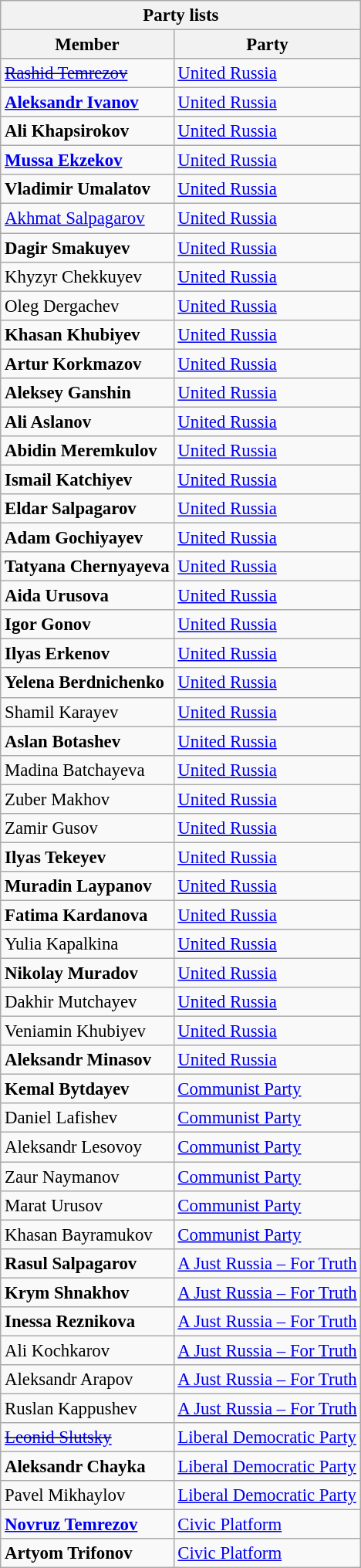<table class="wikitable sortable mw-collapsible mw-collapsed" style="font-size: 95%;">
<tr>
<th colspan=2>Party lists</th>
</tr>
<tr>
<th>Member</th>
<th>Party</th>
</tr>
<tr>
<td><s><a href='#'>Rashid Temrezov</a></s></td>
<td><a href='#'>United Russia</a></td>
</tr>
<tr>
<td><strong><a href='#'>Aleksandr Ivanov</a></strong></td>
<td><a href='#'>United Russia</a></td>
</tr>
<tr>
<td><strong>Ali Khapsirokov</strong></td>
<td><a href='#'>United Russia</a></td>
</tr>
<tr>
<td><strong><a href='#'>Mussa Ekzekov</a></strong></td>
<td><a href='#'>United Russia</a></td>
</tr>
<tr>
<td><strong>Vladimir Umalatov</strong></td>
<td><a href='#'>United Russia</a></td>
</tr>
<tr>
<td><a href='#'>Akhmat Salpagarov</a></td>
<td><a href='#'>United Russia</a></td>
</tr>
<tr>
<td><strong>Dagir Smakuyev</strong></td>
<td><a href='#'>United Russia</a></td>
</tr>
<tr>
<td>Khyzyr Chekkuyev</td>
<td><a href='#'>United Russia</a></td>
</tr>
<tr>
<td>Oleg Dergachev</td>
<td><a href='#'>United Russia</a></td>
</tr>
<tr>
<td><strong>Khasan Khubiyev</strong></td>
<td><a href='#'>United Russia</a></td>
</tr>
<tr>
<td><strong>Artur Korkmazov</strong></td>
<td><a href='#'>United Russia</a></td>
</tr>
<tr>
<td><strong>Aleksey Ganshin</strong></td>
<td><a href='#'>United Russia</a></td>
</tr>
<tr>
<td><strong>Ali Aslanov</strong></td>
<td><a href='#'>United Russia</a></td>
</tr>
<tr>
<td><strong>Abidin Meremkulov</strong></td>
<td><a href='#'>United Russia</a></td>
</tr>
<tr>
<td><strong>Ismail Katchiyev</strong></td>
<td><a href='#'>United Russia</a></td>
</tr>
<tr>
<td><strong>Eldar Salpagarov</strong></td>
<td><a href='#'>United Russia</a></td>
</tr>
<tr>
<td><strong>Adam Gochiyayev</strong></td>
<td><a href='#'>United Russia</a></td>
</tr>
<tr>
<td><strong>Tatyana Chernyayeva</strong></td>
<td><a href='#'>United Russia</a></td>
</tr>
<tr>
<td><strong>Aida Urusova</strong></td>
<td><a href='#'>United Russia</a></td>
</tr>
<tr>
<td><strong>Igor Gonov</strong></td>
<td><a href='#'>United Russia</a></td>
</tr>
<tr>
<td><strong>Ilyas Erkenov</strong></td>
<td><a href='#'>United Russia</a></td>
</tr>
<tr>
<td><strong>Yelena Berdnichenko</strong></td>
<td><a href='#'>United Russia</a></td>
</tr>
<tr>
<td>Shamil Karayev</td>
<td><a href='#'>United Russia</a></td>
</tr>
<tr>
<td><strong>Aslan Botashev</strong></td>
<td><a href='#'>United Russia</a></td>
</tr>
<tr>
<td>Madina Batchayeva</td>
<td><a href='#'>United Russia</a></td>
</tr>
<tr>
<td>Zuber Makhov</td>
<td><a href='#'>United Russia</a></td>
</tr>
<tr>
<td>Zamir Gusov</td>
<td><a href='#'>United Russia</a></td>
</tr>
<tr>
<td><strong>Ilyas Tekeyev</strong></td>
<td><a href='#'>United Russia</a></td>
</tr>
<tr>
<td><strong>Muradin Laypanov</strong></td>
<td><a href='#'>United Russia</a></td>
</tr>
<tr>
<td><strong>Fatima Kardanova</strong></td>
<td><a href='#'>United Russia</a></td>
</tr>
<tr>
<td>Yulia Kapalkina</td>
<td><a href='#'>United Russia</a></td>
</tr>
<tr>
<td><strong>Nikolay Muradov</strong></td>
<td><a href='#'>United Russia</a></td>
</tr>
<tr>
<td>Dakhir Mutchayev</td>
<td><a href='#'>United Russia</a></td>
</tr>
<tr>
<td>Veniamin Khubiyev</td>
<td><a href='#'>United Russia</a></td>
</tr>
<tr>
<td><strong>Aleksandr Minasov</strong></td>
<td><a href='#'>United Russia</a></td>
</tr>
<tr>
<td><strong>Kemal Bytdayev</strong></td>
<td><a href='#'>Communist Party</a></td>
</tr>
<tr>
<td>Daniel Lafishev</td>
<td><a href='#'>Communist Party</a></td>
</tr>
<tr>
<td>Aleksandr Lesovoy</td>
<td><a href='#'>Communist Party</a></td>
</tr>
<tr>
<td>Zaur Naymanov</td>
<td><a href='#'>Communist Party</a></td>
</tr>
<tr>
<td>Marat Urusov</td>
<td><a href='#'>Communist Party</a></td>
</tr>
<tr>
<td>Khasan Bayramukov</td>
<td><a href='#'>Communist Party</a></td>
</tr>
<tr>
<td><strong>Rasul Salpagarov</strong></td>
<td><a href='#'>A Just Russia – For Truth</a></td>
</tr>
<tr>
<td><strong>Krym Shnakhov</strong></td>
<td><a href='#'>A Just Russia – For Truth</a></td>
</tr>
<tr>
<td><strong>Inessa Reznikova</strong></td>
<td><a href='#'>A Just Russia – For Truth</a></td>
</tr>
<tr>
<td>Ali Kochkarov</td>
<td><a href='#'>A Just Russia – For Truth</a></td>
</tr>
<tr>
<td>Aleksandr Arapov</td>
<td><a href='#'>A Just Russia – For Truth</a></td>
</tr>
<tr>
<td>Ruslan Kappushev</td>
<td><a href='#'>A Just Russia – For Truth</a></td>
</tr>
<tr>
<td><s><a href='#'>Leonid Slutsky</a></s></td>
<td><a href='#'>Liberal Democratic Party</a></td>
</tr>
<tr>
<td><strong>Aleksandr Chayka</strong></td>
<td><a href='#'>Liberal Democratic Party</a></td>
</tr>
<tr>
<td>Pavel Mikhaylov</td>
<td><a href='#'>Liberal Democratic Party</a></td>
</tr>
<tr>
<td><strong><a href='#'>Novruz Temrezov</a></strong></td>
<td><a href='#'>Civic Platform</a></td>
</tr>
<tr>
<td><strong>Artyom Trifonov</strong></td>
<td><a href='#'>Civic Platform</a></td>
</tr>
</table>
